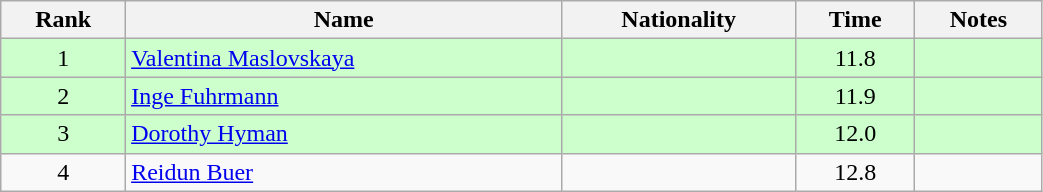<table class="wikitable sortable" style="text-align:center;width: 55%">
<tr>
<th>Rank</th>
<th>Name</th>
<th>Nationality</th>
<th>Time</th>
<th>Notes</th>
</tr>
<tr bgcolor=ccffcc>
<td>1</td>
<td align=left><a href='#'>Valentina Maslovskaya</a></td>
<td align=left></td>
<td>11.8</td>
<td></td>
</tr>
<tr bgcolor=ccffcc>
<td>2</td>
<td align=left><a href='#'>Inge Fuhrmann</a></td>
<td align=left></td>
<td>11.9</td>
<td></td>
</tr>
<tr bgcolor=ccffcc>
<td>3</td>
<td align=left><a href='#'>Dorothy Hyman</a></td>
<td align=left></td>
<td>12.0</td>
<td></td>
</tr>
<tr>
<td>4</td>
<td align=left><a href='#'>Reidun Buer</a></td>
<td align=left></td>
<td>12.8</td>
<td></td>
</tr>
</table>
